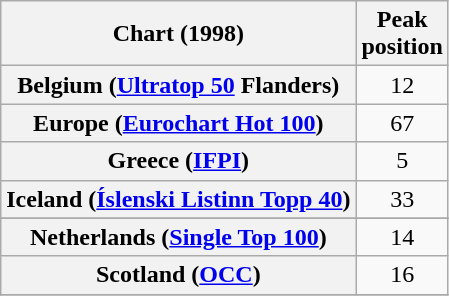<table class="wikitable sortable plainrowheaders" style="text-align:center;">
<tr>
<th scope="col">Chart (1998)</th>
<th scope="col">Peak<br>position</th>
</tr>
<tr>
<th scope="row">Belgium (<a href='#'>Ultratop 50</a> Flanders)</th>
<td>12</td>
</tr>
<tr>
<th scope="row">Europe (<a href='#'>Eurochart Hot 100</a>)</th>
<td>67</td>
</tr>
<tr>
<th scope="row">Greece (<a href='#'>IFPI</a>)</th>
<td>5</td>
</tr>
<tr>
<th scope="row">Iceland (<a href='#'>Íslenski Listinn Topp 40</a>)</th>
<td>33</td>
</tr>
<tr>
</tr>
<tr>
<th scope="row">Netherlands (<a href='#'>Single Top 100</a>)</th>
<td>14</td>
</tr>
<tr>
<th scope="row">Scotland (<a href='#'>OCC</a>)</th>
<td>16</td>
</tr>
<tr>
</tr>
</table>
